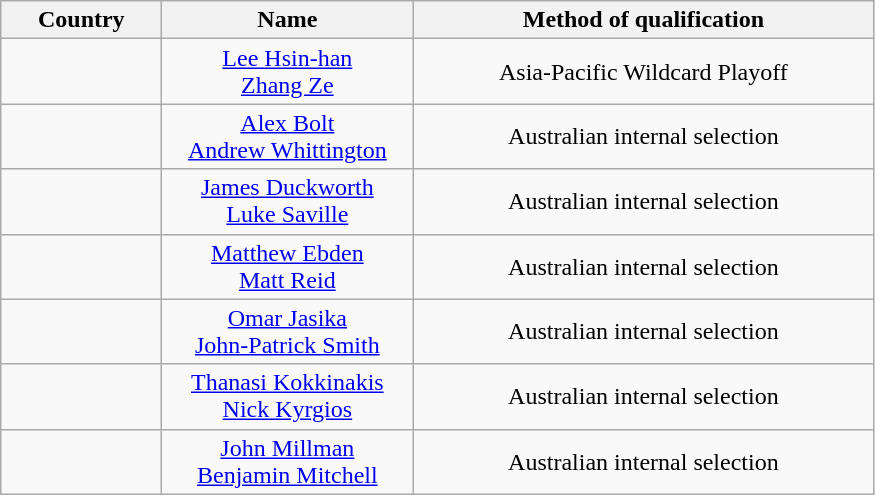<table class="wikitable" style="text-align: center;">
<tr>
<th style="width:100px;">Country</th>
<th width=160>Name</th>
<th width=300>Method of qualification</th>
</tr>
<tr>
<td> <br> </td>
<td><a href='#'>Lee Hsin-han</a> <br> <a href='#'>Zhang Ze</a></td>
<td>Asia-Pacific Wildcard Playoff</td>
</tr>
<tr>
<td> <br> </td>
<td><a href='#'>Alex Bolt</a> <br> <a href='#'>Andrew Whittington</a></td>
<td>Australian internal selection</td>
</tr>
<tr>
<td> <br> </td>
<td><a href='#'>James Duckworth</a> <br> <a href='#'>Luke Saville</a></td>
<td>Australian internal selection</td>
</tr>
<tr>
<td> <br> </td>
<td><a href='#'>Matthew Ebden</a> <br> <a href='#'>Matt Reid</a></td>
<td>Australian internal selection</td>
</tr>
<tr>
<td> <br> </td>
<td><a href='#'>Omar Jasika</a> <br> <a href='#'>John-Patrick Smith</a></td>
<td>Australian internal selection</td>
</tr>
<tr>
<td> <br> </td>
<td><a href='#'>Thanasi Kokkinakis</a> <br> <a href='#'>Nick Kyrgios</a></td>
<td>Australian internal selection</td>
</tr>
<tr>
<td> <br> </td>
<td><a href='#'>John Millman</a> <br> <a href='#'>Benjamin Mitchell</a></td>
<td>Australian internal selection</td>
</tr>
</table>
